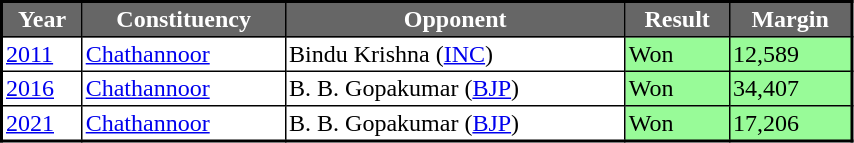<table width="45%" cellpadding="2" cellspacing="0" border="1" style="border-collapse: collapse; border: 2px #000000 solid" style="font-size: 94%;">
<tr>
<th style="background-color:#666666; color:white">Year</th>
<th style="background-color:#666666; color:white">Constituency</th>
<th style="background-color:#666666; color:white">Opponent</th>
<th style="background-color:#666666; color:white">Result</th>
<th style="background-color:#666666; color:white">Margin</th>
</tr>
<tr --->
<td><a href='#'>2011</a></td>
<td><a href='#'>Chathannoor</a></td>
<td>Bindu Krishna (<a href='#'>INC</a>)</td>
<td style="background: #98FB98;">Won</td>
<td style="background: #98FB98;">12,589</td>
</tr>
<tr --->
<td><a href='#'>2016</a></td>
<td><a href='#'>Chathannoor</a></td>
<td>B. B. Gopakumar (<a href='#'>BJP</a>)</td>
<td style="background: #98FB98;">Won</td>
<td style="background: #98FB98;">34,407</td>
</tr>
<tr --->
<td><a href='#'>2021</a></td>
<td><a href='#'>Chathannoor</a></td>
<td>B. B. Gopakumar (<a href='#'>BJP</a>)</td>
<td style="background: #98FB98;">Won</td>
<td style="background: #98FB98;">17,206</td>
</tr>
</table>
